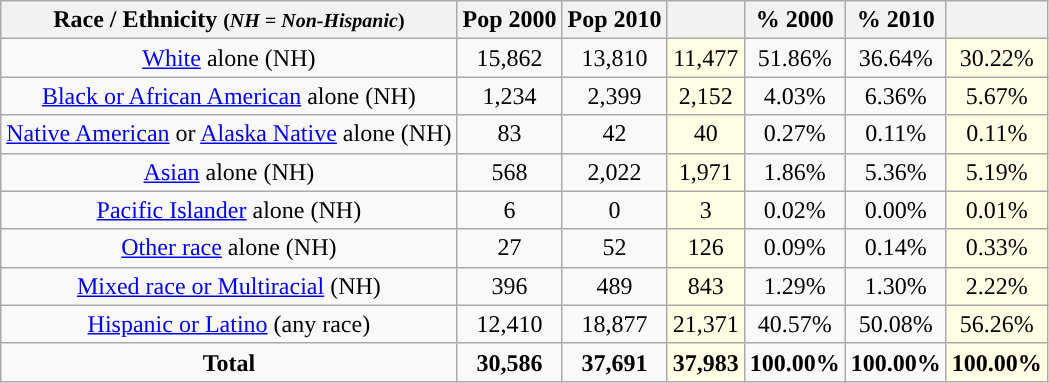<table class="wikitable" style="text-align:center;">
<tr>
<th>Race / Ethnicity <small>(<em>NH = Non-Hispanic</em>)</small></th>
<th>Pop 2000</th>
<th>Pop 2010</th>
<th></th>
<th>% 2000</th>
<th>% 2010</th>
<th></th>
</tr>
<tr>
<td><a href='#'>White</a> alone (NH)</td>
<td>15,862</td>
<td>13,810</td>
<td style='background: #ffffe6;'>11,477</td>
<td>51.86%</td>
<td>36.64%</td>
<td style='background: #ffffe6;'>30.22%</td>
</tr>
<tr>
<td><a href='#'>Black or African American</a> alone (NH)</td>
<td>1,234</td>
<td>2,399</td>
<td style='background: #ffffe6;'>2,152</td>
<td>4.03%</td>
<td>6.36%</td>
<td style='background: #ffffe6;'>5.67%</td>
</tr>
<tr>
<td><a href='#'>Native American</a> or <a href='#'>Alaska Native</a> alone (NH)</td>
<td>83</td>
<td>42</td>
<td style='background: #ffffe6;'>40</td>
<td>0.27%</td>
<td>0.11%</td>
<td style='background: #ffffe6;'>0.11%</td>
</tr>
<tr>
<td><a href='#'>Asian</a> alone (NH)</td>
<td>568</td>
<td>2,022</td>
<td style='background: #ffffe6;'>1,971</td>
<td>1.86%</td>
<td>5.36%</td>
<td style='background: #ffffe6;'>5.19%</td>
</tr>
<tr>
<td><a href='#'>Pacific Islander</a> alone (NH)</td>
<td>6</td>
<td>0</td>
<td style='background: #ffffe6;'>3</td>
<td>0.02%</td>
<td>0.00%</td>
<td style='background: #ffffe6;'>0.01%</td>
</tr>
<tr>
<td><a href='#'>Other race</a> alone (NH)</td>
<td>27</td>
<td>52</td>
<td style='background: #ffffe6;'>126</td>
<td>0.09%</td>
<td>0.14%</td>
<td style='background: #ffffe6;'>0.33%</td>
</tr>
<tr>
<td><a href='#'>Mixed race or Multiracial</a> (NH)</td>
<td>396</td>
<td>489</td>
<td style='background: #ffffe6;'>843</td>
<td>1.29%</td>
<td>1.30%</td>
<td style='background: #ffffe6;'>2.22%</td>
</tr>
<tr>
<td><a href='#'>Hispanic or Latino</a> (any race)</td>
<td>12,410</td>
<td>18,877</td>
<td style='background: #ffffe6;'>21,371</td>
<td>40.57%</td>
<td>50.08%</td>
<td style='background: #ffffe6;'>56.26%</td>
</tr>
<tr>
<td><strong>Total</strong></td>
<td><strong>30,586</strong></td>
<td><strong>37,691</strong></td>
<td style='background: #ffffe6;'><strong>37,983</strong></td>
<td><strong>100.00%</strong></td>
<td><strong>100.00%</strong></td>
<td style='background: #ffffe6;'><strong>100.00%</strong></td>
</tr>
</table>
